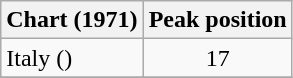<table class="wikitable sortable">
<tr>
<th align="left">Chart (1971)</th>
<th align="left">Peak position</th>
</tr>
<tr>
<td align="left">Italy ()</td>
<td align="center">17</td>
</tr>
<tr>
</tr>
</table>
